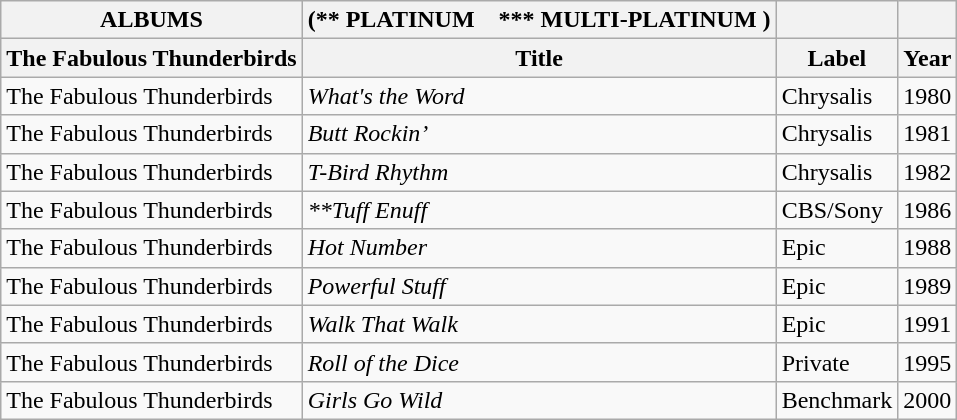<table class="wikitable">
<tr>
<th>ALBUMS</th>
<th>(** PLATINUM    *** MULTI-PLATINUM )</th>
<th></th>
<th></th>
</tr>
<tr>
<th>The Fabulous Thunderbirds</th>
<th>Title</th>
<th>Label</th>
<th>Year</th>
</tr>
<tr>
<td>The Fabulous Thunderbirds</td>
<td><em>What's the Word</em></td>
<td>Chrysalis</td>
<td>1980</td>
</tr>
<tr>
<td>The Fabulous Thunderbirds</td>
<td><em>Butt Rockin’</em></td>
<td>Chrysalis</td>
<td>1981</td>
</tr>
<tr>
<td>The Fabulous Thunderbirds</td>
<td><em>T-Bird Rhythm</em></td>
<td>Chrysalis</td>
<td>1982</td>
</tr>
<tr>
<td>The Fabulous Thunderbirds</td>
<td><em>**Tuff Enuff</em></td>
<td>CBS/Sony</td>
<td>1986</td>
</tr>
<tr>
<td>The Fabulous Thunderbirds</td>
<td><em>Hot Number</em></td>
<td>Epic</td>
<td>1988</td>
</tr>
<tr>
<td>The Fabulous Thunderbirds</td>
<td><em>Powerful Stuff</em></td>
<td>Epic</td>
<td>1989</td>
</tr>
<tr>
<td>The Fabulous Thunderbirds</td>
<td><em>Walk That Walk</em></td>
<td>Epic</td>
<td>1991</td>
</tr>
<tr>
<td>The Fabulous Thunderbirds</td>
<td><em>Roll of the Dice</em></td>
<td>Private</td>
<td>1995</td>
</tr>
<tr>
<td>The Fabulous Thunderbirds</td>
<td><em>Girls Go Wild</em></td>
<td>Benchmark</td>
<td>2000</td>
</tr>
</table>
